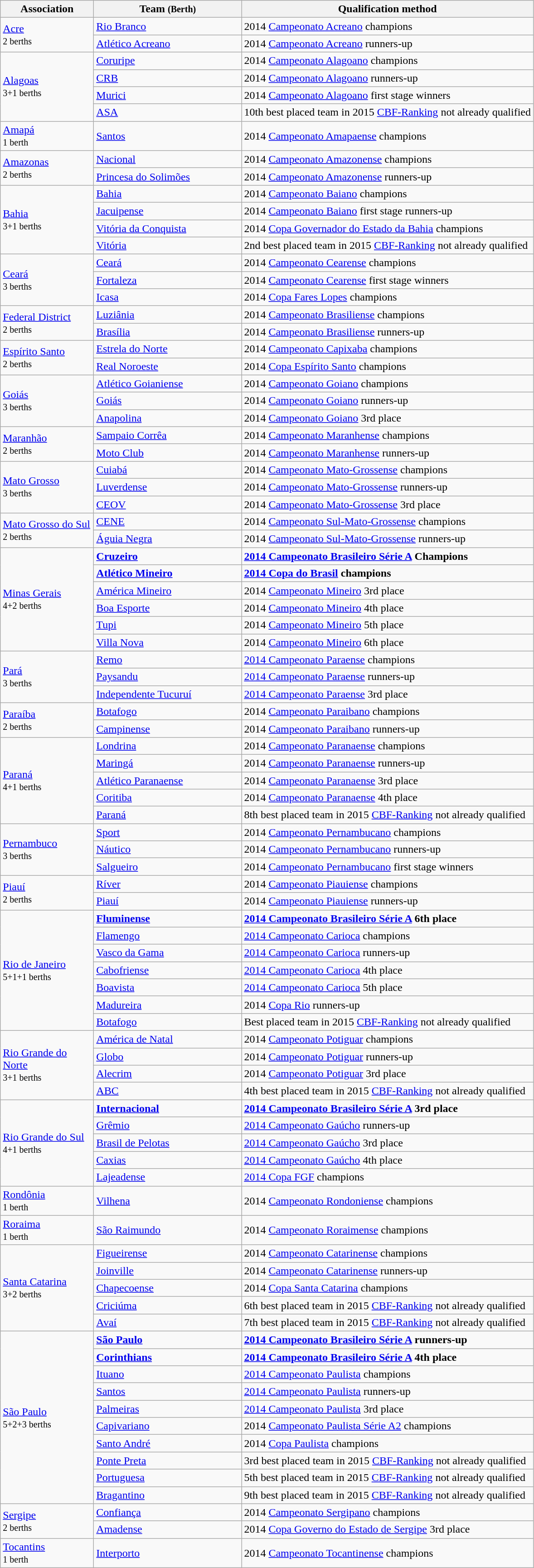<table class="wikitable">
<tr>
<th width=130>Association</th>
<th width=210>Team <small>(Berth)</small></th>
<th>Qualification method</th>
</tr>
<tr>
<td rowspan="2"> <a href='#'>Acre</a><br><small>2 berths</small></td>
<td><a href='#'>Rio Branco</a></td>
<td>2014 <a href='#'>Campeonato Acreano</a> champions</td>
</tr>
<tr>
<td><a href='#'>Atlético Acreano</a></td>
<td>2014 <a href='#'>Campeonato Acreano</a> runners-up</td>
</tr>
<tr>
<td rowspan="4"> <a href='#'>Alagoas</a><br><small>3+1 berths</small></td>
<td><a href='#'>Coruripe</a></td>
<td>2014 <a href='#'>Campeonato Alagoano</a> champions</td>
</tr>
<tr>
<td><a href='#'>CRB</a></td>
<td>2014 <a href='#'>Campeonato Alagoano</a> runners-up</td>
</tr>
<tr>
<td><a href='#'>Murici</a></td>
<td>2014 <a href='#'>Campeonato Alagoano</a> first stage winners</td>
</tr>
<tr>
<td><a href='#'>ASA</a></td>
<td>10th best placed team in 2015 <a href='#'>CBF-Ranking</a> not already qualified</td>
</tr>
<tr>
<td> <a href='#'>Amapá</a><br><small>1 berth</small></td>
<td><a href='#'>Santos</a></td>
<td>2014 <a href='#'>Campeonato Amapaense</a> champions</td>
</tr>
<tr>
<td rowspan="2"> <a href='#'>Amazonas</a><br><small>2 berths</small></td>
<td><a href='#'>Nacional</a></td>
<td>2014 <a href='#'>Campeonato Amazonense</a> champions</td>
</tr>
<tr>
<td><a href='#'>Princesa do Solimões</a></td>
<td>2014 <a href='#'>Campeonato Amazonense</a> runners-up</td>
</tr>
<tr>
<td rowspan="4"> <a href='#'>Bahia</a><br><small>3+1 berths</small></td>
<td><a href='#'>Bahia</a></td>
<td>2014 <a href='#'>Campeonato Baiano</a> champions</td>
</tr>
<tr>
<td><a href='#'>Jacuipense</a></td>
<td>2014 <a href='#'>Campeonato Baiano</a> first stage runners-up</td>
</tr>
<tr>
<td><a href='#'>Vitória da Conquista</a></td>
<td>2014 <a href='#'>Copa Governador do Estado da Bahia</a> champions</td>
</tr>
<tr>
<td><a href='#'>Vitória</a></td>
<td>2nd best placed team in 2015 <a href='#'>CBF-Ranking</a> not already qualified</td>
</tr>
<tr>
<td rowspan="3"> <a href='#'>Ceará</a><br><small>3 berths</small></td>
<td><a href='#'>Ceará</a></td>
<td>2014 <a href='#'>Campeonato Cearense</a> champions</td>
</tr>
<tr>
<td><a href='#'>Fortaleza</a></td>
<td>2014 <a href='#'>Campeonato Cearense</a> first stage winners</td>
</tr>
<tr>
<td><a href='#'>Icasa</a></td>
<td>2014 <a href='#'>Copa Fares Lopes</a> champions</td>
</tr>
<tr>
<td rowspan="2"> <a href='#'>Federal District</a><br><small>2 berths</small></td>
<td><a href='#'>Luziânia</a></td>
<td>2014 <a href='#'>Campeonato Brasiliense</a> champions</td>
</tr>
<tr>
<td><a href='#'>Brasília</a></td>
<td>2014 <a href='#'>Campeonato Brasiliense</a> runners-up</td>
</tr>
<tr>
<td rowspan="2"> <a href='#'>Espírito Santo</a><br> <small>2 berths</small></td>
<td><a href='#'>Estrela do Norte</a></td>
<td>2014 <a href='#'>Campeonato Capixaba</a> champions</td>
</tr>
<tr>
<td><a href='#'>Real Noroeste</a></td>
<td>2014 <a href='#'>Copa Espírito Santo</a> champions</td>
</tr>
<tr>
<td rowspan="3"> <a href='#'>Goiás</a><br><small>3 berths</small></td>
<td><a href='#'>Atlético Goianiense</a></td>
<td>2014 <a href='#'>Campeonato Goiano</a> champions</td>
</tr>
<tr>
<td><a href='#'>Goiás</a></td>
<td>2014 <a href='#'>Campeonato Goiano</a> runners-up</td>
</tr>
<tr>
<td><a href='#'>Anapolina</a></td>
<td>2014 <a href='#'>Campeonato Goiano</a> 3rd place</td>
</tr>
<tr>
<td rowspan="2"> <a href='#'>Maranhão</a><br><small>2 berths</small></td>
<td><a href='#'>Sampaio Corrêa</a></td>
<td>2014 <a href='#'>Campeonato Maranhense</a> champions</td>
</tr>
<tr>
<td><a href='#'>Moto Club</a></td>
<td>2014 <a href='#'>Campeonato Maranhense</a> runners-up</td>
</tr>
<tr>
<td rowspan="3"> <a href='#'>Mato Grosso</a><br><small>3 berths</small></td>
<td><a href='#'>Cuiabá</a></td>
<td>2014 <a href='#'>Campeonato Mato-Grossense</a> champions</td>
</tr>
<tr>
<td><a href='#'>Luverdense</a></td>
<td>2014 <a href='#'>Campeonato Mato-Grossense</a> runners-up</td>
</tr>
<tr>
<td><a href='#'>CEOV</a></td>
<td>2014 <a href='#'>Campeonato Mato-Grossense</a> 3rd place</td>
</tr>
<tr>
<td rowspan="2"> <a href='#'>Mato Grosso do Sul</a> <small>2 berths</small></td>
<td><a href='#'>CENE</a></td>
<td>2014 <a href='#'>Campeonato Sul-Mato-Grossense</a> champions</td>
</tr>
<tr>
<td><a href='#'>Águia Negra</a></td>
<td>2014 <a href='#'>Campeonato Sul-Mato-Grossense</a> runners-up</td>
</tr>
<tr>
<td rowspan="6"> <a href='#'>Minas Gerais</a> <br> <small>4+2 berths</small></td>
<td><strong><a href='#'>Cruzeiro</a></strong></td>
<td><strong><a href='#'>2014 Campeonato Brasileiro Série A</a> Champions</strong></td>
</tr>
<tr>
<td><strong><a href='#'>Atlético Mineiro</a></strong></td>
<td><strong><a href='#'>2014 Copa do Brasil</a> champions</strong></td>
</tr>
<tr>
<td><a href='#'>América Mineiro</a></td>
<td>2014 <a href='#'>Campeonato Mineiro</a> 3rd place</td>
</tr>
<tr>
<td><a href='#'>Boa Esporte</a></td>
<td>2014 <a href='#'>Campeonato Mineiro</a> 4th place</td>
</tr>
<tr>
<td><a href='#'>Tupi</a></td>
<td>2014 <a href='#'>Campeonato Mineiro</a> 5th place</td>
</tr>
<tr>
<td><a href='#'>Villa Nova</a></td>
<td>2014 <a href='#'>Campeonato Mineiro</a> 6th place</td>
</tr>
<tr>
<td rowspan="3"> <a href='#'>Pará</a><br><small>3 berths</small></td>
<td><a href='#'>Remo</a></td>
<td><a href='#'>2014 Campeonato Paraense</a> champions</td>
</tr>
<tr>
<td><a href='#'>Paysandu</a></td>
<td><a href='#'>2014 Campeonato Paraense</a> runners-up</td>
</tr>
<tr>
<td><a href='#'>Independente Tucuruí</a></td>
<td><a href='#'>2014 Campeonato Paraense</a> 3rd place</td>
</tr>
<tr>
<td rowspan="2"> <a href='#'>Paraíba</a><br><small>2 berths</small></td>
<td><a href='#'>Botafogo</a></td>
<td>2014 <a href='#'>Campeonato Paraibano</a> champions</td>
</tr>
<tr>
<td><a href='#'>Campinense</a></td>
<td>2014 <a href='#'>Campeonato Paraibano</a> runners-up</td>
</tr>
<tr>
<td rowspan="5"> <a href='#'>Paraná</a><br><small>4+1 berths</small></td>
<td><a href='#'>Londrina</a></td>
<td>2014 <a href='#'>Campeonato Paranaense</a> champions</td>
</tr>
<tr>
<td><a href='#'>Maringá</a></td>
<td>2014 <a href='#'>Campeonato Paranaense</a> runners-up</td>
</tr>
<tr>
<td><a href='#'>Atlético Paranaense</a></td>
<td>2014 <a href='#'>Campeonato Paranaense</a> 3rd place</td>
</tr>
<tr>
<td><a href='#'>Coritiba</a></td>
<td>2014 <a href='#'>Campeonato Paranaense</a> 4th place</td>
</tr>
<tr>
<td><a href='#'>Paraná</a></td>
<td>8th best placed team in 2015 <a href='#'>CBF-Ranking</a> not already qualified</td>
</tr>
<tr>
<td rowspan="3"> <a href='#'>Pernambuco</a><br><small>3 berths</small></td>
<td><a href='#'>Sport</a></td>
<td>2014 <a href='#'>Campeonato Pernambucano</a> champions</td>
</tr>
<tr>
<td><a href='#'>Náutico</a></td>
<td>2014 <a href='#'>Campeonato Pernambucano</a> runners-up</td>
</tr>
<tr>
<td><a href='#'>Salgueiro</a></td>
<td>2014 <a href='#'>Campeonato Pernambucano</a> first stage winners</td>
</tr>
<tr>
<td rowspan="2"> <a href='#'>Piauí</a><br><small>2 berths</small></td>
<td><a href='#'>Ríver</a></td>
<td>2014 <a href='#'>Campeonato Piauiense</a> champions</td>
</tr>
<tr>
<td><a href='#'>Piauí</a></td>
<td>2014 <a href='#'>Campeonato Piauiense</a> runners-up</td>
</tr>
<tr>
<td rowspan="7"> <a href='#'>Rio de Janeiro</a><br><small>5+1+1 berths</small></td>
<td><strong><a href='#'>Fluminense</a></strong></td>
<td><strong><a href='#'>2014 Campeonato Brasileiro Série A</a> 6th place</strong></td>
</tr>
<tr>
<td><a href='#'>Flamengo</a></td>
<td><a href='#'>2014 Campeonato Carioca</a> champions</td>
</tr>
<tr>
<td><a href='#'>Vasco da Gama</a></td>
<td><a href='#'>2014 Campeonato Carioca</a> runners-up</td>
</tr>
<tr>
<td><a href='#'>Cabofriense</a></td>
<td><a href='#'>2014 Campeonato Carioca</a> 4th place</td>
</tr>
<tr>
<td><a href='#'>Boavista</a></td>
<td><a href='#'>2014 Campeonato Carioca</a> 5th place</td>
</tr>
<tr>
<td><a href='#'>Madureira</a></td>
<td>2014 <a href='#'>Copa Rio</a> runners-up</td>
</tr>
<tr>
<td><a href='#'>Botafogo</a></td>
<td>Best placed team in 2015 <a href='#'>CBF-Ranking</a> not already qualified</td>
</tr>
<tr>
<td rowspan="4"> <a href='#'>Rio Grande do Norte</a><br><small>3+1 berths</small></td>
<td><a href='#'>América de Natal</a></td>
<td>2014 <a href='#'>Campeonato Potiguar</a> champions</td>
</tr>
<tr>
<td><a href='#'>Globo</a></td>
<td>2014 <a href='#'>Campeonato Potiguar</a> runners-up</td>
</tr>
<tr>
<td><a href='#'>Alecrim</a></td>
<td>2014 <a href='#'>Campeonato Potiguar</a> 3rd place</td>
</tr>
<tr>
<td><a href='#'>ABC</a></td>
<td>4th best placed team in 2015 <a href='#'>CBF-Ranking</a> not already qualified</td>
</tr>
<tr>
<td rowspan="5"> <a href='#'>Rio Grande do Sul</a><br><small>4+1 berths</small></td>
<td><strong><a href='#'>Internacional</a></strong></td>
<td><strong><a href='#'>2014 Campeonato Brasileiro Série A</a> 3rd place</strong></td>
</tr>
<tr>
<td><a href='#'>Grêmio</a></td>
<td><a href='#'>2014 Campeonato Gaúcho</a> runners-up</td>
</tr>
<tr>
<td><a href='#'>Brasil de Pelotas</a></td>
<td><a href='#'>2014 Campeonato Gaúcho</a> 3rd place</td>
</tr>
<tr>
<td><a href='#'>Caxias</a></td>
<td><a href='#'>2014 Campeonato Gaúcho</a> 4th place</td>
</tr>
<tr>
<td><a href='#'>Lajeadense</a></td>
<td><a href='#'>2014 Copa FGF</a> champions</td>
</tr>
<tr>
<td> <a href='#'>Rondônia</a><br><small>1 berth</small></td>
<td><a href='#'>Vilhena</a></td>
<td>2014 <a href='#'>Campeonato Rondoniense</a> champions</td>
</tr>
<tr>
<td> <a href='#'>Roraima</a><br><small>1 berth</small></td>
<td><a href='#'>São Raimundo</a></td>
<td>2014 <a href='#'>Campeonato Roraimense</a> champions</td>
</tr>
<tr>
<td rowspan="5"> <a href='#'>Santa Catarina</a> <br><small>3+2 berths</small></td>
<td><a href='#'>Figueirense</a></td>
<td>2014 <a href='#'>Campeonato Catarinense</a> champions</td>
</tr>
<tr>
<td><a href='#'>Joinville</a></td>
<td>2014 <a href='#'>Campeonato Catarinense</a> runners-up</td>
</tr>
<tr>
<td><a href='#'>Chapecoense</a></td>
<td>2014 <a href='#'>Copa Santa Catarina</a> champions</td>
</tr>
<tr>
<td><a href='#'>Criciúma</a></td>
<td>6th best placed team in 2015 <a href='#'>CBF-Ranking</a> not already qualified</td>
</tr>
<tr>
<td><a href='#'>Avaí</a></td>
<td>7th best placed team in 2015 <a href='#'>CBF-Ranking</a> not already qualified</td>
</tr>
<tr>
<td rowspan="10"> <a href='#'>São Paulo</a> <br><small>5+2+3 berths</small></td>
<td><strong><a href='#'>São Paulo</a></strong></td>
<td><strong><a href='#'>2014 Campeonato Brasileiro Série A</a> runners-up</strong></td>
</tr>
<tr>
<td><strong><a href='#'>Corinthians</a></strong></td>
<td><strong><a href='#'>2014 Campeonato Brasileiro Série A</a> 4th place</strong></td>
</tr>
<tr>
<td><a href='#'>Ituano</a></td>
<td><a href='#'>2014 Campeonato Paulista</a> champions</td>
</tr>
<tr>
<td><a href='#'>Santos</a></td>
<td><a href='#'>2014 Campeonato Paulista</a> runners-up</td>
</tr>
<tr>
<td><a href='#'>Palmeiras</a></td>
<td><a href='#'>2014 Campeonato Paulista</a> 3rd place</td>
</tr>
<tr>
<td><a href='#'>Capivariano</a></td>
<td>2014 <a href='#'>Campeonato Paulista Série A2</a> champions</td>
</tr>
<tr>
<td><a href='#'>Santo André</a></td>
<td>2014 <a href='#'>Copa Paulista</a> champions</td>
</tr>
<tr>
<td><a href='#'>Ponte Preta</a></td>
<td>3rd best placed team in 2015 <a href='#'>CBF-Ranking</a> not already qualified</td>
</tr>
<tr>
<td><a href='#'>Portuguesa</a></td>
<td>5th best placed team in 2015 <a href='#'>CBF-Ranking</a> not already qualified</td>
</tr>
<tr>
<td><a href='#'>Bragantino</a></td>
<td>9th best placed team in 2015 <a href='#'>CBF-Ranking</a> not already qualified</td>
</tr>
<tr>
<td rowspan="2"> <a href='#'>Sergipe</a><br><small>2 berths</small></td>
<td><a href='#'>Confiança</a></td>
<td>2014 <a href='#'>Campeonato Sergipano</a> champions</td>
</tr>
<tr>
<td><a href='#'>Amadense</a></td>
<td>2014 <a href='#'>Copa Governo do Estado de Sergipe</a> 3rd place</td>
</tr>
<tr>
<td> <a href='#'>Tocantins</a><br><small>1 berth</small></td>
<td><a href='#'>Interporto</a></td>
<td>2014 <a href='#'>Campeonato Tocantinense</a> champions</td>
</tr>
</table>
